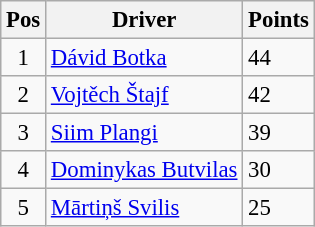<table class="wikitable" style="font-size: 95%;">
<tr>
<th>Pos</th>
<th>Driver</th>
<th>Points</th>
</tr>
<tr>
<td align="center">1</td>
<td> <a href='#'>Dávid Botka</a></td>
<td align="left">44</td>
</tr>
<tr>
<td align="center">2</td>
<td> <a href='#'>Vojtěch Štajf</a></td>
<td align="left">42</td>
</tr>
<tr>
<td align="center">3</td>
<td> <a href='#'>Siim Plangi</a></td>
<td align="left">39</td>
</tr>
<tr>
<td align="center">4</td>
<td> <a href='#'>Dominykas Butvilas</a></td>
<td align="left">30</td>
</tr>
<tr>
<td align="center">5</td>
<td> <a href='#'>Mārtiņš Svilis</a></td>
<td align="left">25</td>
</tr>
</table>
